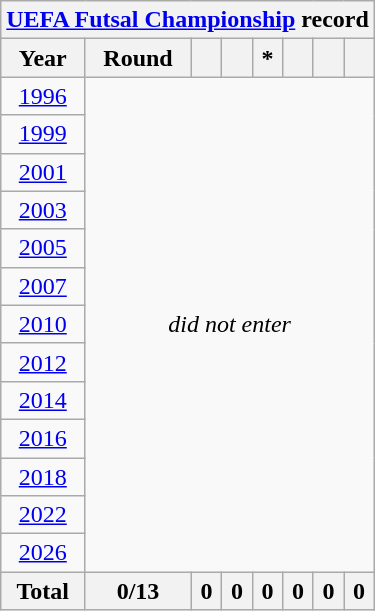<table class="wikitable" style="text-align:center">
<tr>
<th colspan=8><a href='#'>UEFA Futsal Championship</a> record</th>
</tr>
<tr>
<th>Year</th>
<th>Round</th>
<th></th>
<th></th>
<th>*</th>
<th></th>
<th></th>
<th></th>
</tr>
<tr>
<td> <a href='#'>1996</a></td>
<td rowspan=13; colspan=7><em>did not enter</em></td>
</tr>
<tr>
<td> <a href='#'>1999</a></td>
</tr>
<tr>
<td> <a href='#'>2001</a></td>
</tr>
<tr>
<td> <a href='#'>2003</a></td>
</tr>
<tr>
<td> <a href='#'>2005</a></td>
</tr>
<tr>
<td> <a href='#'>2007</a></td>
</tr>
<tr>
<td> <a href='#'>2010</a></td>
</tr>
<tr>
<td> <a href='#'>2012</a></td>
</tr>
<tr>
<td> <a href='#'>2014</a></td>
</tr>
<tr>
<td> <a href='#'>2016</a></td>
</tr>
<tr>
<td> <a href='#'>2018</a></td>
</tr>
<tr>
<td> <a href='#'>2022</a></td>
</tr>
<tr>
<td> <a href='#'>2026</a></td>
</tr>
<tr>
<th><strong>Total</strong></th>
<th>0/13</th>
<th>0</th>
<th>0</th>
<th>0</th>
<th>0</th>
<th>0</th>
<th>0</th>
</tr>
</table>
